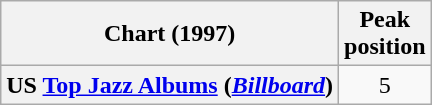<table class="wikitable plainrowheaders" style="text-align:center">
<tr>
<th scope="col">Chart (1997)</th>
<th scope="col">Peak<br>position</th>
</tr>
<tr>
<th scope="row">US <a href='#'>Top Jazz Albums</a> (<em><a href='#'>Billboard</a></em>)</th>
<td>5</td>
</tr>
</table>
